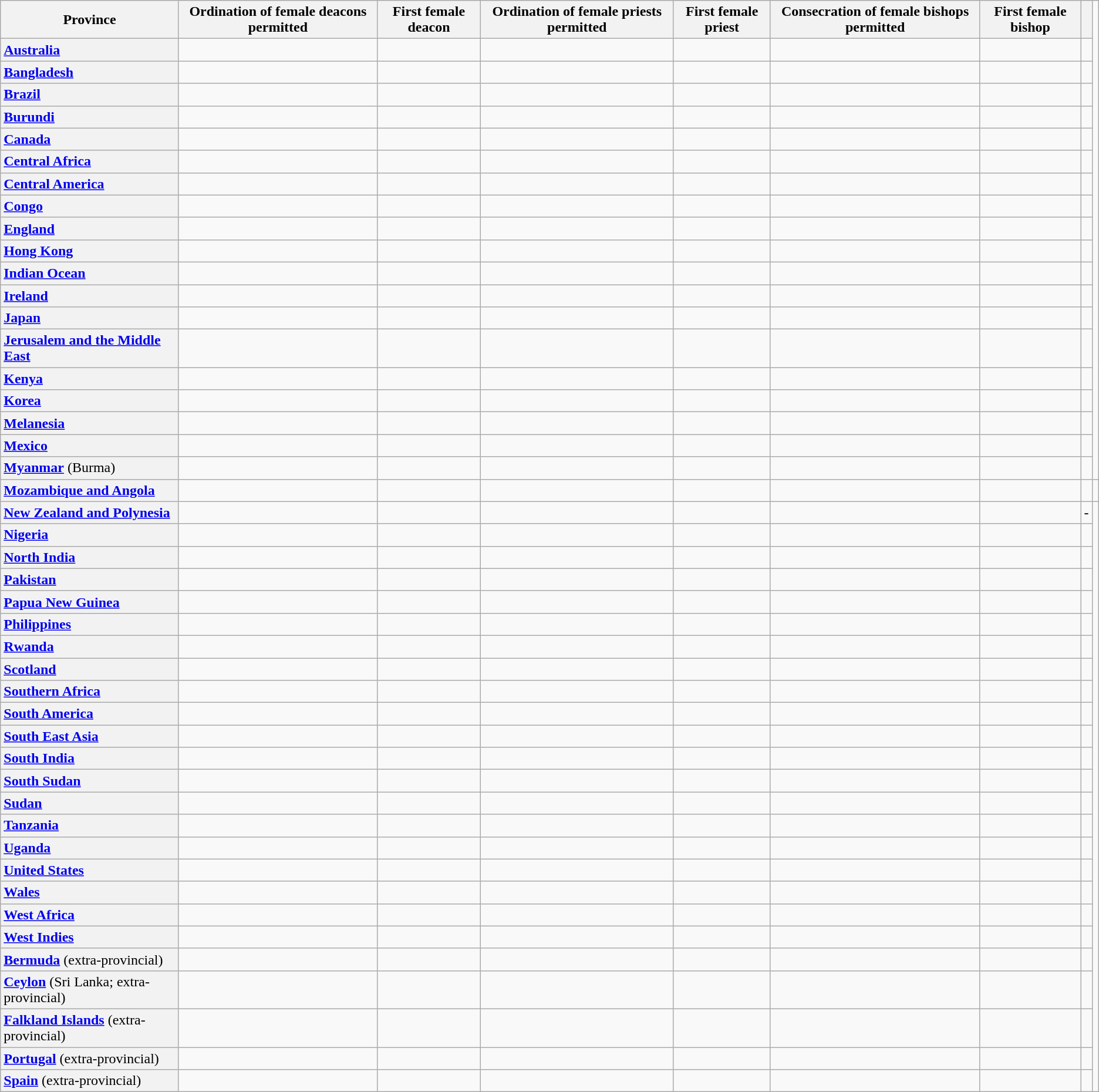<table class="wikitable sortable">
<tr>
<th>Province</th>
<th>Ordination of female deacons permitted</th>
<th>First female deacon</th>
<th>Ordination of female priests permitted</th>
<th>First female priest</th>
<th>Consecration of female bishops permitted</th>
<th>First female bishop</th>
<th class="unsortable"></th>
</tr>
<tr>
<th style="text-align: left"><a href='#'>Australia</a></th>
<td></td>
<td></td>
<td></td>
<td></td>
<td></td>
<td></td>
<td></td>
</tr>
<tr>
<th style="text-align: left"><a href='#'>Bangladesh</a></th>
<td></td>
<td></td>
<td></td>
<td></td>
<td></td>
<td></td>
<td></td>
</tr>
<tr>
<th style="text-align: left"><a href='#'>Brazil</a></th>
<td></td>
<td></td>
<td></td>
<td></td>
<td></td>
<td></td>
<td></td>
</tr>
<tr>
<th style="text-align: left"><a href='#'>Burundi</a></th>
<td></td>
<td></td>
<td></td>
<td></td>
<td></td>
<td></td>
<td></td>
</tr>
<tr>
<th style="text-align: left"><a href='#'>Canada</a></th>
<td></td>
<td></td>
<td></td>
<td></td>
<td></td>
<td></td>
<td></td>
</tr>
<tr>
<th style="text-align: left"><a href='#'>Central Africa</a></th>
<td></td>
<td></td>
<td></td>
<td></td>
<td></td>
<td></td>
<td><br></td>
</tr>
<tr>
<th style="text-align: left"><a href='#'>Central America</a></th>
<td></td>
<td></td>
<td></td>
<td></td>
<td></td>
<td></td>
<td></td>
</tr>
<tr>
<th style="text-align: left"><a href='#'>Congo</a></th>
<td></td>
<td></td>
<td></td>
<td></td>
<td></td>
<td></td>
<td></td>
</tr>
<tr>
<th style="text-align: left"><a href='#'>England</a></th>
<td></td>
<td></td>
<td></td>
<td></td>
<td></td>
<td></td>
<td></td>
</tr>
<tr>
<th style="text-align: left"><a href='#'>Hong Kong</a></th>
<td></td>
<td></td>
<td></td>
<td></td>
<td></td>
<td></td>
<td></td>
</tr>
<tr>
<th style="text-align: left"><a href='#'>Indian Ocean</a></th>
<td></td>
<td></td>
<td></td>
<td></td>
<td></td>
<td></td>
<td></td>
</tr>
<tr>
<th style="text-align: left"><a href='#'>Ireland</a></th>
<td></td>
<td></td>
<td></td>
<td></td>
<td></td>
<td></td>
<td></td>
</tr>
<tr>
<th style="text-align: left"><a href='#'>Japan</a></th>
<td></td>
<td></td>
<td></td>
<td></td>
<td></td>
<td></td>
<td></td>
</tr>
<tr>
<th style="text-align: left"><a href='#'>Jerusalem and the Middle East</a></th>
<td></td>
<td></td>
<td></td>
<td></td>
<td></td>
<td></td>
<td></td>
</tr>
<tr>
<th style="text-align: left"><a href='#'>Kenya</a></th>
<td></td>
<td></td>
<td></td>
<td></td>
<td></td>
<td></td>
<td></td>
</tr>
<tr>
<th style="text-align: left"><a href='#'>Korea</a></th>
<td></td>
<td></td>
<td></td>
<td></td>
<td></td>
<td></td>
<td></td>
</tr>
<tr>
<th style="text-align: left"><a href='#'>Melanesia</a></th>
<td></td>
<td></td>
<td></td>
<td></td>
<td></td>
<td></td>
<td></td>
</tr>
<tr>
<th style="text-align: left"><a href='#'>Mexico</a></th>
<td></td>
<td></td>
<td></td>
<td></td>
<td></td>
<td></td>
<td></td>
</tr>
<tr>
<th style="text-align: left; font-weight: normal"><strong><a href='#'>Myanmar</a></strong> (Burma)</th>
<td></td>
<td></td>
<td></td>
<td></td>
<td></td>
<td></td>
<td></td>
</tr>
<tr>
<th style="text-align: left"><a href='#'>Mozambique and Angola</a></th>
<td></td>
<td></td>
<td></td>
<td></td>
<td></td>
<td></td>
<td></td>
<td></td>
</tr>
<tr>
<th style="text-align: left"><a href='#'>New Zealand and Polynesia</a></th>
<td></td>
<td></td>
<td></td>
<td></td>
<td></td>
<td></td>
<td>-</td>
</tr>
<tr>
<th style="text-align: left"><a href='#'>Nigeria</a></th>
<td></td>
<td></td>
<td></td>
<td></td>
<td></td>
<td></td>
<td></td>
</tr>
<tr>
<th style="text-align: left"><a href='#'>North India</a></th>
<td></td>
<td></td>
<td></td>
<td></td>
<td></td>
<td></td>
<td></td>
</tr>
<tr>
<th style="text-align: left"><a href='#'>Pakistan</a></th>
<td></td>
<td></td>
<td></td>
<td></td>
<td></td>
<td></td>
<td></td>
</tr>
<tr>
<th style="text-align: left"><a href='#'>Papua New Guinea</a></th>
<td></td>
<td></td>
<td></td>
<td></td>
<td></td>
<td></td>
<td></td>
</tr>
<tr>
<th style="text-align: left"><a href='#'>Philippines</a></th>
<td></td>
<td></td>
<td></td>
<td></td>
<td></td>
<td></td>
<td></td>
</tr>
<tr>
<th style="text-align: left"><a href='#'>Rwanda</a></th>
<td></td>
<td></td>
<td></td>
<td></td>
<td></td>
<td></td>
<td></td>
</tr>
<tr>
<th style="text-align: left"><a href='#'>Scotland</a></th>
<td></td>
<td></td>
<td></td>
<td></td>
<td></td>
<td></td>
<td></td>
</tr>
<tr>
<th style="text-align: left"><a href='#'>Southern Africa</a></th>
<td></td>
<td></td>
<td></td>
<td></td>
<td></td>
<td></td>
<td></td>
</tr>
<tr>
<th style="text-align: left"><a href='#'>South America</a></th>
<td></td>
<td></td>
<td></td>
<td></td>
<td></td>
<td></td>
<td></td>
</tr>
<tr>
<th style="text-align: left"><a href='#'>South East Asia</a></th>
<td></td>
<td></td>
<td></td>
<td></td>
<td></td>
<td></td>
<td></td>
</tr>
<tr>
<th style="text-align: left"><a href='#'>South India</a></th>
<td></td>
<td></td>
<td></td>
<td></td>
<td></td>
<td></td>
<td></td>
</tr>
<tr>
<th style="text-align: left"><a href='#'>South Sudan</a></th>
<td></td>
<td></td>
<td></td>
<td></td>
<td></td>
<td></td>
<td></td>
</tr>
<tr>
<th style="text-align: left"><a href='#'>Sudan</a></th>
<td></td>
<td></td>
<td></td>
<td></td>
<td></td>
<td></td>
<td></td>
</tr>
<tr>
<th style="text-align: left"><a href='#'>Tanzania</a></th>
<td></td>
<td></td>
<td></td>
<td></td>
<td></td>
<td></td>
<td></td>
</tr>
<tr>
<th style="text-align: left"><a href='#'>Uganda</a></th>
<td></td>
<td></td>
<td></td>
<td></td>
<td></td>
<td></td>
<td></td>
</tr>
<tr>
<th style="text-align: left"><a href='#'>United States</a></th>
<td></td>
<td></td>
<td></td>
<td></td>
<td></td>
<td></td>
<td></td>
</tr>
<tr>
<th style="text-align: left"><a href='#'>Wales</a></th>
<td></td>
<td></td>
<td></td>
<td></td>
<td></td>
<td></td>
<td></td>
</tr>
<tr>
<th style="text-align: left"><a href='#'>West Africa</a></th>
<td></td>
<td></td>
<td></td>
<td></td>
<td></td>
<td></td>
<td></td>
</tr>
<tr>
<th style="text-align: left"><a href='#'>West Indies</a></th>
<td></td>
<td></td>
<td></td>
<td></td>
<td></td>
<td></td>
<td></td>
</tr>
<tr>
<th style="text-align: left; font-weight: normal"><strong><a href='#'>Bermuda</a></strong> (extra-provincial)</th>
<td></td>
<td></td>
<td></td>
<td></td>
<td></td>
<td></td>
<td></td>
</tr>
<tr>
<th style="text-align: left; font-weight: normal"><strong><a href='#'>Ceylon</a></strong> (Sri Lanka; extra-provincial)</th>
<td></td>
<td></td>
<td></td>
<td></td>
<td></td>
<td></td>
<td></td>
</tr>
<tr>
<th style="text-align: left; font-weight: normal"><strong><a href='#'>Falkland Islands</a></strong> (extra-provincial)</th>
<td></td>
<td></td>
<td></td>
<td></td>
<td></td>
<td></td>
<td></td>
</tr>
<tr>
<th style="text-align: left; font-weight: normal"><strong><a href='#'>Portugal</a></strong> (extra-provincial)</th>
<td></td>
<td></td>
<td></td>
<td></td>
<td></td>
<td></td>
<td></td>
</tr>
<tr>
<th style="text-align: left; font-weight: normal"><strong><a href='#'>Spain</a></strong> (extra-provincial)</th>
<td></td>
<td></td>
<td></td>
<td></td>
<td></td>
<td></td>
<td></td>
</tr>
</table>
